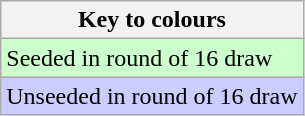<table class="wikitable">
<tr>
<th>Key to colours</th>
</tr>
<tr bgcolor="#ccffcc">
<td>Seeded in round of 16 draw</td>
</tr>
<tr bgcolor="#ccccff">
<td>Unseeded in round of 16 draw</td>
</tr>
</table>
